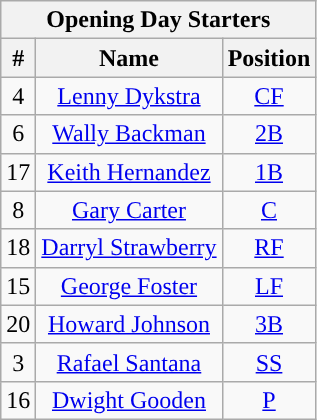<table class="wikitable" style="text-align:center">
<tr>
<th colspan="3">Opening Day Starters</th>
</tr>
<tr>
<th>#</th>
<th>Name</th>
<th>Position</th>
</tr>
<tr>
<td>4</td>
<td><a href='#'>Lenny Dykstra</a></td>
<td><a href='#'>CF</a></td>
</tr>
<tr>
<td>6</td>
<td><a href='#'>Wally Backman</a></td>
<td><a href='#'>2B</a></td>
</tr>
<tr>
<td>17</td>
<td><a href='#'>Keith Hernandez</a></td>
<td><a href='#'>1B</a></td>
</tr>
<tr>
<td>8</td>
<td><a href='#'>Gary Carter</a></td>
<td><a href='#'>C</a></td>
</tr>
<tr>
<td>18</td>
<td><a href='#'>Darryl Strawberry</a></td>
<td><a href='#'>RF</a></td>
</tr>
<tr>
<td>15</td>
<td><a href='#'>George Foster</a></td>
<td><a href='#'>LF</a></td>
</tr>
<tr>
<td>20</td>
<td><a href='#'>Howard Johnson</a></td>
<td><a href='#'>3B</a></td>
</tr>
<tr>
<td>3</td>
<td><a href='#'>Rafael Santana</a></td>
<td><a href='#'>SS</a></td>
</tr>
<tr>
<td>16</td>
<td><a href='#'>Dwight Gooden</a></td>
<td><a href='#'>P</a></td>
</tr>
</table>
